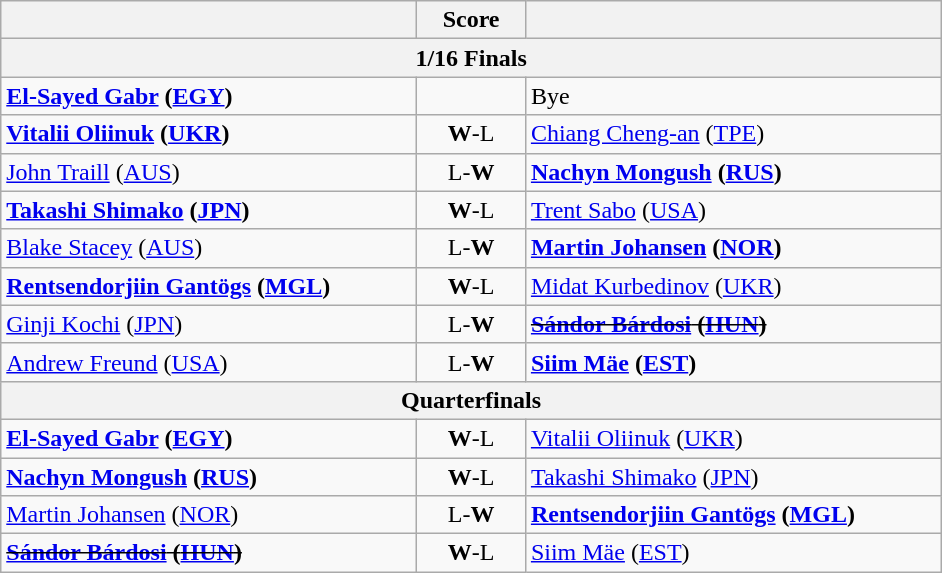<table class="wikitable" style="text-align: left; ">
<tr>
<th align="right" width="270"></th>
<th width="65">Score</th>
<th align="left" width="270"></th>
</tr>
<tr>
<th colspan=3>1/16 Finals</th>
</tr>
<tr>
<td><strong> <a href='#'>El-Sayed Gabr</a> (<a href='#'>EGY</a>)</strong></td>
<td align="center"></td>
<td>Bye</td>
</tr>
<tr>
<td><strong> <a href='#'>Vitalii Oliinuk</a> (<a href='#'>UKR</a>)</strong></td>
<td align="center"><strong>W</strong>-L</td>
<td> <a href='#'>Chiang Cheng-an</a> (<a href='#'>TPE</a>)</td>
</tr>
<tr>
<td> <a href='#'>John Traill</a> (<a href='#'>AUS</a>)</td>
<td align="center">L-<strong>W</strong></td>
<td><strong> <a href='#'>Nachyn Mongush</a> (<a href='#'>RUS</a>) </strong></td>
</tr>
<tr>
<td><strong> <a href='#'>Takashi Shimako</a> (<a href='#'>JPN</a>)</strong></td>
<td align="center"><strong>W</strong>-L</td>
<td> <a href='#'>Trent Sabo</a> (<a href='#'>USA</a>)</td>
</tr>
<tr>
<td> <a href='#'>Blake Stacey</a> (<a href='#'>AUS</a>)</td>
<td align="center">L-<strong>W</strong></td>
<td><strong> <a href='#'>Martin Johansen</a> (<a href='#'>NOR</a>)</strong></td>
</tr>
<tr>
<td><strong> <a href='#'>Rentsendorjiin Gantögs</a> (<a href='#'>MGL</a>)</strong></td>
<td align="center"><strong>W</strong>-L</td>
<td> <a href='#'>Midat Kurbedinov</a> (<a href='#'>UKR</a>)</td>
</tr>
<tr>
<td> <a href='#'>Ginji Kochi</a> (<a href='#'>JPN</a>)</td>
<td align="center">L-<strong>W</strong></td>
<td><s><strong> <a href='#'>Sándor Bárdosi</a> (<a href='#'>HUN</a>)</strong></s></td>
</tr>
<tr>
<td> <a href='#'>Andrew Freund</a> (<a href='#'>USA</a>)</td>
<td align="center">L-<strong>W</strong></td>
<td><strong> <a href='#'>Siim Mäe</a> (<a href='#'>EST</a>)</strong></td>
</tr>
<tr>
<th colspan=3>Quarterfinals</th>
</tr>
<tr>
<td><strong> <a href='#'>El-Sayed Gabr</a> (<a href='#'>EGY</a>)</strong></td>
<td align="center"><strong>W</strong>-L</td>
<td> <a href='#'>Vitalii Oliinuk</a> (<a href='#'>UKR</a>)</td>
</tr>
<tr>
<td><strong> <a href='#'>Nachyn Mongush</a> (<a href='#'>RUS</a>)</strong></td>
<td align="center"><strong>W</strong>-L</td>
<td> <a href='#'>Takashi Shimako</a> (<a href='#'>JPN</a>)</td>
</tr>
<tr>
<td> <a href='#'>Martin Johansen</a> (<a href='#'>NOR</a>)</td>
<td align="center">L-<strong>W</strong></td>
<td><strong> <a href='#'>Rentsendorjiin Gantögs</a> (<a href='#'>MGL</a>)</strong></td>
</tr>
<tr>
<td><strong><s> <a href='#'>Sándor Bárdosi</a> (<a href='#'>HUN</a>)</s></strong></td>
<td align="center"><strong>W</strong>-L</td>
<td> <a href='#'>Siim Mäe</a> (<a href='#'>EST</a>)</td>
</tr>
</table>
